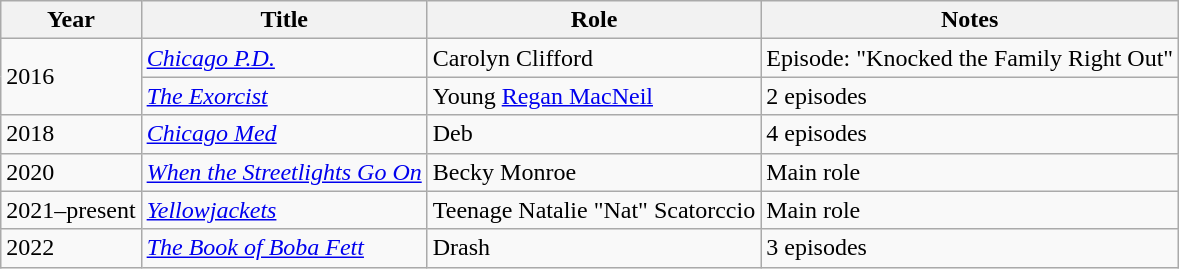<table class="wikitable sortable">
<tr>
<th>Year</th>
<th>Title</th>
<th>Role</th>
<th class="unsortable">Notes</th>
</tr>
<tr>
<td rowspan="2">2016</td>
<td><em><a href='#'>Chicago P.D.</a></em></td>
<td>Carolyn Clifford</td>
<td>Episode: "Knocked the Family Right Out"</td>
</tr>
<tr>
<td data-sort-value="Exorcist, The"><em><a href='#'>The Exorcist</a></em></td>
<td>Young <a href='#'>Regan MacNeil</a></td>
<td>2 episodes</td>
</tr>
<tr>
<td>2018</td>
<td><em><a href='#'>Chicago Med</a></em></td>
<td>Deb</td>
<td>4 episodes</td>
</tr>
<tr>
<td>2020</td>
<td><em><a href='#'>When the Streetlights Go On</a></em></td>
<td>Becky Monroe</td>
<td>Main role</td>
</tr>
<tr>
<td>2021–present</td>
<td><em><a href='#'>Yellowjackets</a></em></td>
<td>Teenage Natalie "Nat" Scatorccio</td>
<td>Main role</td>
</tr>
<tr>
<td>2022</td>
<td data-sort-value="Book of Boba Fett, The"><em><a href='#'>The Book of Boba Fett</a></em></td>
<td>Drash</td>
<td>3 episodes</td>
</tr>
</table>
